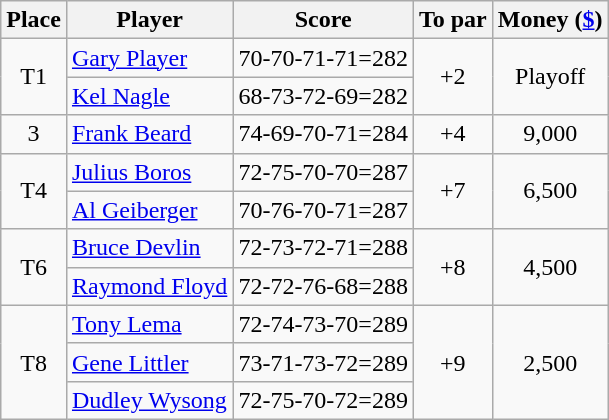<table class=wikitable>
<tr>
<th>Place</th>
<th>Player</th>
<th>Score</th>
<th>To par</th>
<th>Money (<a href='#'>$</a>)</th>
</tr>
<tr>
<td align=center rowspan=2>T1</td>
<td> <a href='#'>Gary Player</a></td>
<td>70-70-71-71=282</td>
<td rowspan=2 align=center>+2</td>
<td align=center rowspan=2>Playoff</td>
</tr>
<tr>
<td> <a href='#'>Kel Nagle</a></td>
<td>68-73-72-69=282</td>
</tr>
<tr>
<td align=center>3</td>
<td> <a href='#'>Frank Beard</a></td>
<td>74-69-70-71=284</td>
<td align=center>+4</td>
<td align=center>9,000</td>
</tr>
<tr>
<td rowspan=2 align=center>T4</td>
<td> <a href='#'>Julius Boros</a></td>
<td>72-75-70-70=287</td>
<td rowspan=2 align=center>+7</td>
<td rowspan=2 align=center>6,500</td>
</tr>
<tr>
<td> <a href='#'>Al Geiberger</a></td>
<td>70-76-70-71=287</td>
</tr>
<tr>
<td rowspan=2 align=center>T6</td>
<td> <a href='#'>Bruce Devlin</a></td>
<td>72-73-72-71=288</td>
<td rowspan=2 align=center>+8</td>
<td rowspan=2 align=center>4,500</td>
</tr>
<tr>
<td> <a href='#'>Raymond Floyd</a></td>
<td>72-72-76-68=288</td>
</tr>
<tr>
<td rowspan=3 align=center>T8</td>
<td> <a href='#'>Tony Lema</a></td>
<td>72-74-73-70=289</td>
<td rowspan=3 align=center>+9</td>
<td rowspan=3 align=center>2,500</td>
</tr>
<tr>
<td> <a href='#'>Gene Littler</a></td>
<td>73-71-73-72=289</td>
</tr>
<tr>
<td> <a href='#'>Dudley Wysong</a></td>
<td>72-75-70-72=289</td>
</tr>
</table>
